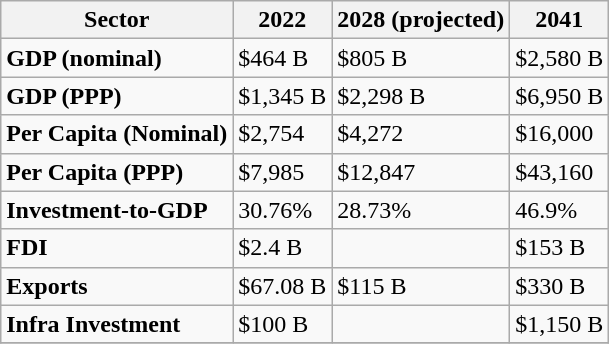<table class="wikitable">
<tr>
<th>Sector</th>
<th>2022</th>
<th>2028 (projected)</th>
<th>2041</th>
</tr>
<tr>
<td><strong>GDP (nominal)</strong></td>
<td>$464 B</td>
<td>$805 B</td>
<td>$2,580 B</td>
</tr>
<tr>
<td><strong>GDP (PPP)</strong></td>
<td>$1,345 B</td>
<td>$2,298 B</td>
<td>$6,950 B</td>
</tr>
<tr>
<td><strong>Per Capita (Nominal)</strong></td>
<td>$2,754</td>
<td>$4,272</td>
<td>$16,000</td>
</tr>
<tr>
<td><strong>Per Capita (PPP)</strong></td>
<td>$7,985</td>
<td>$12,847</td>
<td>$43,160</td>
</tr>
<tr>
<td><strong>Investment-to-GDP</strong></td>
<td>30.76%</td>
<td>28.73%</td>
<td>46.9%</td>
</tr>
<tr>
<td><strong>FDI</strong></td>
<td>$2.4 B</td>
<td></td>
<td>$153 B</td>
</tr>
<tr>
<td><strong>Exports</strong></td>
<td>$67.08 B</td>
<td>$115 B</td>
<td>$330 B</td>
</tr>
<tr>
<td><strong>Infra Investment</strong></td>
<td>$100 B</td>
<td></td>
<td>$1,150 B</td>
</tr>
<tr>
</tr>
</table>
